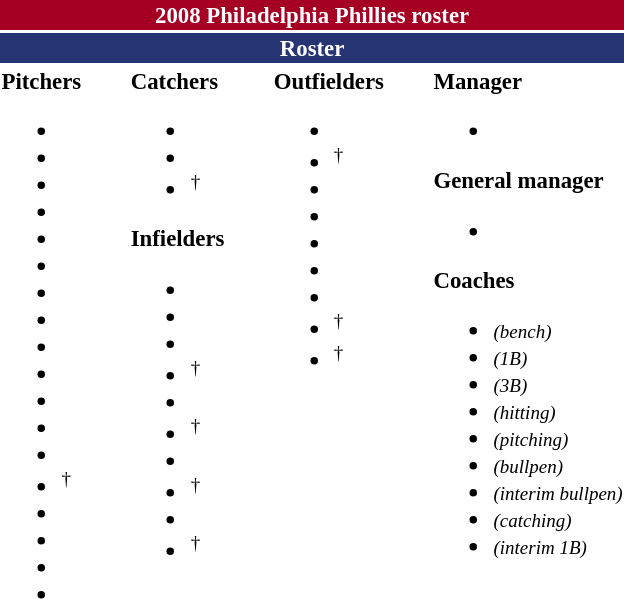<table class="toccolours" style="font-size: 95%;">
<tr>
<th colspan="10" style="background-color: #A50024; color: #FFFFFF; text-align: center;"><strong>2008 Philadelphia Phillies roster</strong></th>
</tr>
<tr>
<td colspan="7" style="background-color: #263473; color: white; text-align: center;"><strong>Roster</strong></td>
</tr>
<tr>
<td valign="top"><strong>Pitchers</strong><br><ul><li></li><li></li><li></li><li></li><li></li><li></li><li></li><li></li><li></li><li></li><li></li><li></li><li></li><li><sup>†</sup></li><li></li><li></li><li></li><li></li></ul></td>
<td width="25"></td>
<td valign="top"><strong>Catchers</strong><br><ul><li></li><li></li><li><sup>†</sup></li></ul><strong>Infielders</strong><ul><li></li><li></li><li></li><li><sup>†</sup></li><li></li><li><sup>†</sup></li><li></li><li><sup>†</sup></li><li></li><li><sup>†</sup></li></ul></td>
<td width="25"></td>
<td valign="top"><strong>Outfielders</strong><br><ul><li></li><li><sup>†</sup></li><li></li><li></li><li></li><li></li><li></li><li><sup>†</sup></li><li><sup>†</sup></li></ul></td>
<td width="25"></td>
<td valign="top"><strong>Manager</strong><br><ul><li></li></ul><strong>General manager</strong><ul><li></li></ul><strong>Coaches</strong><ul><li> <small><em>(bench)</em></small></li><li> <small><em>(1B)</em></small></li><li>  <small><em>(3B)</em></small></li><li> <small><em>(hitting)</em></small></li><li> <small><em>(pitching)</em></small></li><li> <small><em>(bullpen)</em></small></li><li> <small><em>(interim bullpen)</em> </small></li><li> <small><em>(catching)</em></small></li><li> <small><em>(interim 1B)</em></small></li></ul></td>
</tr>
<tr>
</tr>
</table>
